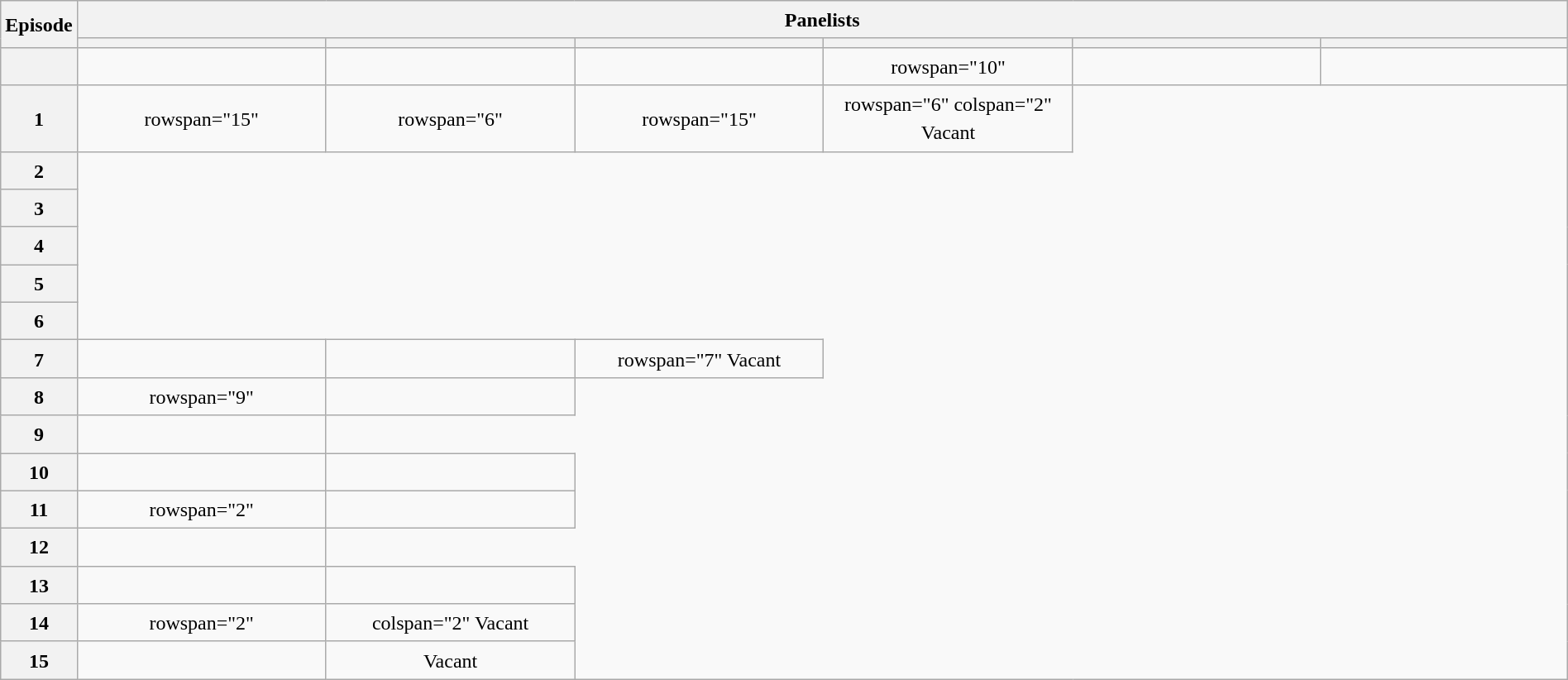<table class="wikitable plainrowheaders mw-collapsible" style="text-align:center; line-height:23px; width:100%;">
<tr>
<th rowspan="2" width="1%">Episode</th>
<th colspan="6">Panelists</th>
</tr>
<tr>
<th width="16%"></th>
<th width="16%"></th>
<th width="16%"></th>
<th width="16%"></th>
<th width="16%"></th>
<th width="16%"></th>
</tr>
<tr>
<th></th>
<td></td>
<td></td>
<td></td>
<td>rowspan="10" </td>
<td></td>
<td></td>
</tr>
<tr>
<th>1</th>
<td>rowspan="15" </td>
<td>rowspan="6" </td>
<td>rowspan="15" </td>
<td>rowspan="6" colspan="2"  Vacant</td>
</tr>
<tr>
<th>2</th>
</tr>
<tr>
<th>3</th>
</tr>
<tr>
<th>4</th>
</tr>
<tr>
<th>5</th>
</tr>
<tr>
<th>6</th>
</tr>
<tr>
<th>7</th>
<td></td>
<td></td>
<td>rowspan="7"  Vacant</td>
</tr>
<tr>
<th>8</th>
<td>rowspan="9" </td>
<td></td>
</tr>
<tr>
<th>9</th>
<td></td>
</tr>
<tr>
<th>10</th>
<td></td>
<td></td>
</tr>
<tr>
<th>11</th>
<td>rowspan="2" </td>
<td></td>
</tr>
<tr>
<th>12</th>
<td></td>
</tr>
<tr>
<th>13</th>
<td></td>
<td></td>
</tr>
<tr>
<th>14</th>
<td>rowspan="2" </td>
<td>colspan="2"  Vacant</td>
</tr>
<tr>
<th>15</th>
<td></td>
<td> Vacant</td>
</tr>
</table>
